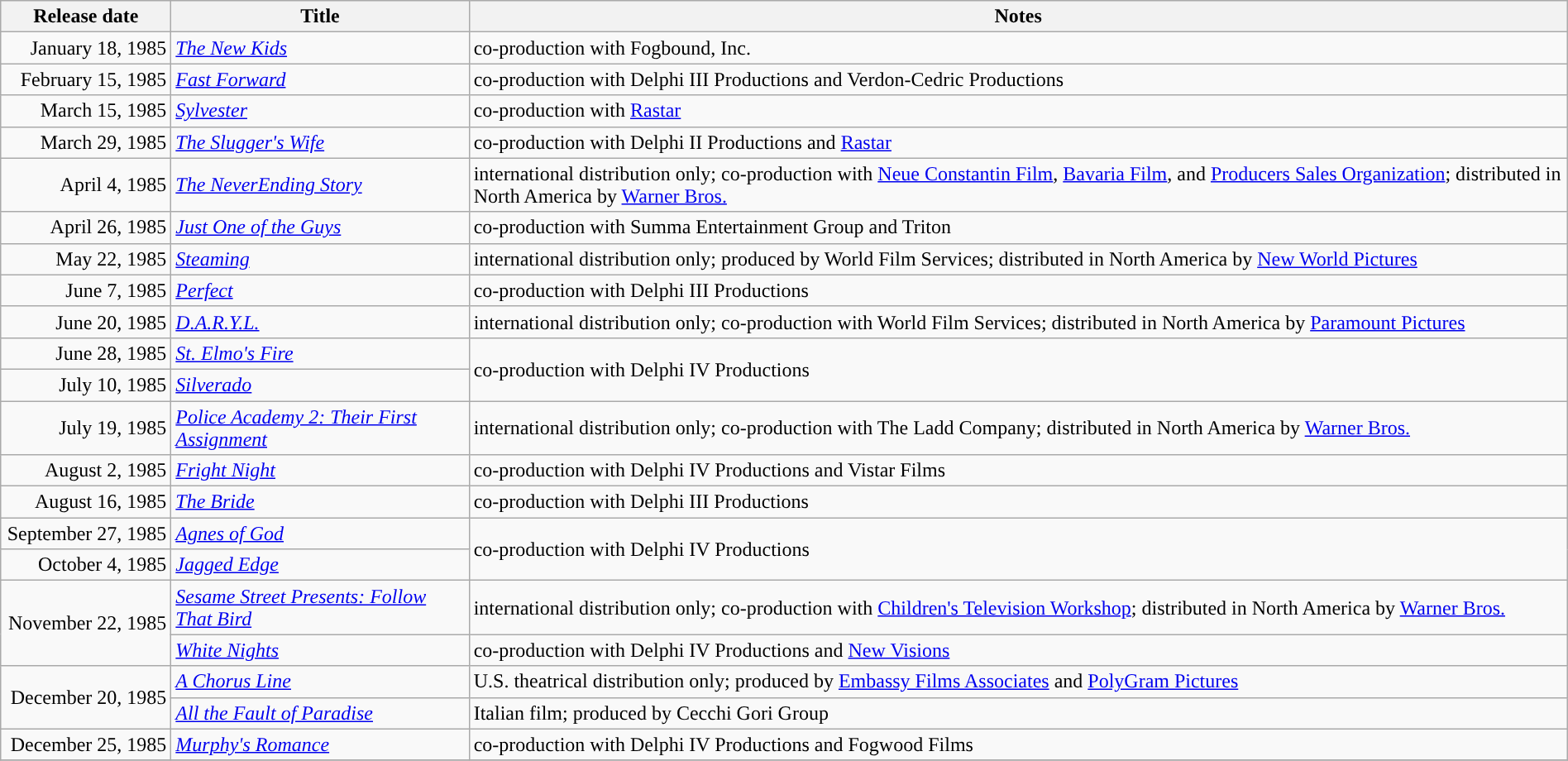<table class="wikitable sortable" style="width:100%;">
<tr>
<th scope="col" style="width:130px;">Release date</th>
<th>Title</th>
<th>Notes</th>
</tr>
<tr>
<td style="text-align:right;">January 18, 1985</td>
<td><em><a href='#'>The New Kids</a></em></td>
<td>co-production with Fogbound, Inc.</td>
</tr>
<tr>
<td style="text-align:right;">February 15, 1985</td>
<td><em><a href='#'>Fast Forward</a></em></td>
<td>co-production with Delphi III Productions and Verdon-Cedric Productions</td>
</tr>
<tr>
<td style="text-align:right;">March 15, 1985</td>
<td><em><a href='#'>Sylvester</a></em></td>
<td>co-production with <a href='#'>Rastar</a></td>
</tr>
<tr>
<td style="text-align:right;">March 29, 1985</td>
<td><em><a href='#'>The Slugger's Wife</a></em></td>
<td>co-production with Delphi II Productions and <a href='#'>Rastar</a></td>
</tr>
<tr>
<td style="text-align:right;">April 4, 1985</td>
<td><em><a href='#'>The NeverEnding Story</a></em></td>
<td>international distribution only; co-production with <a href='#'>Neue Constantin Film</a>, <a href='#'>Bavaria Film</a>, and <a href='#'>Producers Sales Organization</a>; distributed in North America by <a href='#'>Warner Bros.</a></td>
</tr>
<tr>
<td style="text-align:right;">April 26, 1985</td>
<td><em><a href='#'>Just One of the Guys</a></em></td>
<td>co-production with Summa Entertainment Group and Triton</td>
</tr>
<tr>
<td style="text-align:right;">May 22, 1985</td>
<td><em><a href='#'>Steaming</a></em></td>
<td>international distribution only; produced by World Film Services; distributed in North America by <a href='#'>New World Pictures</a></td>
</tr>
<tr>
<td style="text-align:right;">June 7, 1985</td>
<td><em><a href='#'>Perfect</a></em></td>
<td>co-production with Delphi III Productions</td>
</tr>
<tr>
<td style="text-align:right;">June 20, 1985</td>
<td><em><a href='#'>D.A.R.Y.L.</a></em></td>
<td>international distribution only; co-production with World Film Services; distributed in North America by <a href='#'>Paramount Pictures</a></td>
</tr>
<tr>
<td style="text-align:right;">June 28, 1985</td>
<td><em><a href='#'>St. Elmo's Fire</a></em></td>
<td rowspan="2”">co-production with Delphi IV Productions</td>
</tr>
<tr>
<td style="text-align:right;">July 10, 1985</td>
<td><em><a href='#'>Silverado</a></em></td>
</tr>
<tr>
<td style="text-align:right;">July 19, 1985</td>
<td><em><a href='#'>Police Academy 2: Their First Assignment</a></em></td>
<td>international distribution only; co-production with The Ladd Company; distributed in North America by <a href='#'>Warner Bros.</a></td>
</tr>
<tr>
<td style="text-align:right;">August 2, 1985</td>
<td><em><a href='#'>Fright Night</a></em></td>
<td>co-production with Delphi IV Productions and Vistar Films</td>
</tr>
<tr>
<td style="text-align:right;">August 16, 1985</td>
<td><em><a href='#'>The Bride</a></em></td>
<td>co-production with Delphi III Productions</td>
</tr>
<tr>
<td style="text-align:right;">September 27, 1985</td>
<td><em><a href='#'>Agnes of God</a></em></td>
<td rowspan="2">co-production with Delphi IV Productions</td>
</tr>
<tr>
<td style="text-align:right;">October 4, 1985</td>
<td><em><a href='#'>Jagged Edge</a></em></td>
</tr>
<tr>
<td style="text-align:right;" rowspan="2">November 22, 1985</td>
<td><em><a href='#'>Sesame Street Presents: Follow That Bird</a></em></td>
<td>international distribution only; co-production with <a href='#'>Children's Television Workshop</a>; distributed in North America by <a href='#'>Warner Bros.</a></td>
</tr>
<tr>
<td><em><a href='#'>White Nights</a></em></td>
<td>co-production with Delphi IV Productions and <a href='#'>New Visions</a></td>
</tr>
<tr>
<td style="text-align:right;" rowspan="2">December 20, 1985</td>
<td><em><a href='#'>A Chorus Line</a></em></td>
<td>U.S. theatrical distribution only; produced by <a href='#'>Embassy Films Associates</a> and <a href='#'>PolyGram Pictures</a></td>
</tr>
<tr>
<td><em><a href='#'>All the Fault of Paradise</a></em></td>
<td>Italian film; produced by Cecchi Gori Group</td>
</tr>
<tr>
<td style="text-align:right;">December 25, 1985</td>
<td><em><a href='#'>Murphy's Romance</a></em></td>
<td>co-production with Delphi IV Productions and Fogwood Films</td>
</tr>
<tr>
</tr>
</table>
